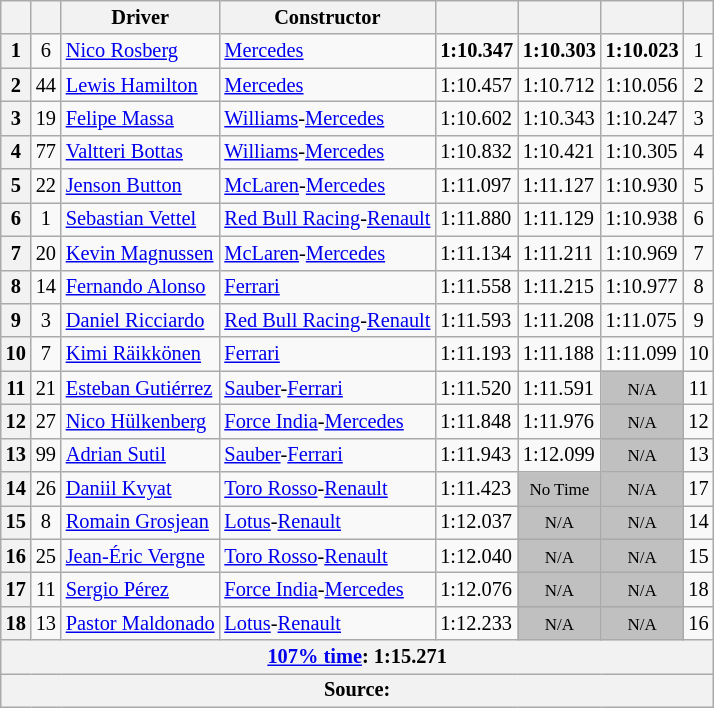<table class= "wikitable sortable" style="font-size:85%">
<tr>
<th scope="col"></th>
<th scope="col"></th>
<th scope="col">Driver</th>
<th scope="col">Constructor</th>
<th scope="col"></th>
<th scope="col"></th>
<th scope="col"></th>
<th scope="col"></th>
</tr>
<tr>
<th scope="row">1</th>
<td align="center">6</td>
<td data-sort-value="ROS"> <a href='#'>Nico Rosberg</a></td>
<td><a href='#'>Mercedes</a></td>
<td><strong>1:10.347</strong></td>
<td><strong>1:10.303</strong></td>
<td><strong>1:10.023</strong></td>
<td align="center">1</td>
</tr>
<tr>
<th scope="row">2</th>
<td align="center">44</td>
<td data-sort-value="HAM"> <a href='#'>Lewis Hamilton</a></td>
<td><a href='#'>Mercedes</a></td>
<td>1:10.457</td>
<td>1:10.712</td>
<td>1:10.056</td>
<td align="center">2</td>
</tr>
<tr>
<th scope="row">3</th>
<td align="center">19</td>
<td data-sort-value="MAS"> <a href='#'>Felipe Massa</a></td>
<td><a href='#'>Williams</a>-<a href='#'>Mercedes</a></td>
<td>1:10.602</td>
<td>1:10.343</td>
<td>1:10.247</td>
<td align="center">3</td>
</tr>
<tr>
<th scope="row">4</th>
<td align="center">77</td>
<td data-sort-value="BOT"> <a href='#'>Valtteri Bottas</a></td>
<td><a href='#'>Williams</a>-<a href='#'>Mercedes</a></td>
<td>1:10.832</td>
<td>1:10.421</td>
<td>1:10.305</td>
<td align="center">4</td>
</tr>
<tr>
<th scope="row">5</th>
<td align="center">22</td>
<td data-sort-value="BUT"> <a href='#'>Jenson Button</a></td>
<td><a href='#'>McLaren</a>-<a href='#'>Mercedes</a></td>
<td>1:11.097</td>
<td>1:11.127</td>
<td>1:10.930</td>
<td align="center">5</td>
</tr>
<tr>
<th scope="row">6</th>
<td align="center">1</td>
<td data-sort-value="VET"> <a href='#'>Sebastian Vettel</a></td>
<td><a href='#'>Red Bull Racing</a>-<a href='#'>Renault</a></td>
<td>1:11.880</td>
<td>1:11.129</td>
<td>1:10.938</td>
<td align="center">6</td>
</tr>
<tr>
<th scope="row">7</th>
<td align="center">20</td>
<td data-sort-value="MAG"> <a href='#'>Kevin Magnussen</a></td>
<td><a href='#'>McLaren</a>-<a href='#'>Mercedes</a></td>
<td>1:11.134</td>
<td>1:11.211</td>
<td>1:10.969</td>
<td align="center">7</td>
</tr>
<tr>
<th scope="row">8</th>
<td align="center">14</td>
<td data-sort-value="ALO"> <a href='#'>Fernando Alonso</a></td>
<td><a href='#'>Ferrari</a></td>
<td>1:11.558</td>
<td>1:11.215</td>
<td>1:10.977</td>
<td align="center">8</td>
</tr>
<tr>
<th scope="row">9</th>
<td align="center">3</td>
<td data-sort-value="RIC"> <a href='#'>Daniel Ricciardo</a></td>
<td><a href='#'>Red Bull Racing</a>-<a href='#'>Renault</a></td>
<td>1:11.593</td>
<td>1:11.208</td>
<td>1:11.075</td>
<td align="center">9</td>
</tr>
<tr>
<th scope="row">10</th>
<td align="center">7</td>
<td data-sort-value="RAI"> <a href='#'>Kimi Räikkönen</a></td>
<td><a href='#'>Ferrari</a></td>
<td>1:11.193</td>
<td>1:11.188</td>
<td>1:11.099</td>
<td align="center">10</td>
</tr>
<tr>
<th scope="row">11</th>
<td align="center">21</td>
<td data-sort-value="GUT"> <a href='#'>Esteban Gutiérrez</a></td>
<td><a href='#'>Sauber</a>-<a href='#'>Ferrari</a></td>
<td>1:11.520</td>
<td>1:11.591</td>
<td style="background: silver" align="center" data-sort-value="11"><small>N/A</small></td>
<td align="center">11</td>
</tr>
<tr>
<th scope="row">12</th>
<td align="center">27</td>
<td data-sort-value="HUL"> <a href='#'>Nico Hülkenberg</a></td>
<td><a href='#'>Force India</a>-<a href='#'>Mercedes</a></td>
<td>1:11.848</td>
<td>1:11.976</td>
<td style="background: silver" align="center" data-sort-value="12"><small>N/A</small></td>
<td align="center">12</td>
</tr>
<tr>
<th scope="row">13</th>
<td align="center">99</td>
<td data-sort-value="SUT"> <a href='#'>Adrian Sutil</a></td>
<td><a href='#'>Sauber</a>-<a href='#'>Ferrari</a></td>
<td>1:11.943</td>
<td>1:12.099</td>
<td style="background: silver" align="center" data-sort-value="13"><small>N/A</small></td>
<td align="center">13</td>
</tr>
<tr>
<th scope="row">14</th>
<td align="center">26</td>
<td data-sort-value="KVY"> <a href='#'>Daniil Kvyat</a></td>
<td><a href='#'>Toro Rosso</a>-<a href='#'>Renault</a></td>
<td>1:11.423</td>
<td style="background: silver" align="center" data-sort-value="14"><small>No Time</small></td>
<td style="background: silver" align="center" data-sort-value="14"><small>N/A</small></td>
<td align="center">17</td>
</tr>
<tr>
<th scope="row">15</th>
<td align="center">8</td>
<td data-sort-value="GRO"> <a href='#'>Romain Grosjean</a></td>
<td><a href='#'>Lotus</a>-<a href='#'>Renault</a></td>
<td>1:12.037</td>
<td style="background: silver" align="center" data-sort-value="15"><small>N/A</small></td>
<td style="background: silver" align="center" data-sort-value="15"><small>N/A</small></td>
<td align="center">14</td>
</tr>
<tr>
<th scope="row">16</th>
<td align="center">25</td>
<td data-sort-value="VER"> <a href='#'>Jean-Éric Vergne</a></td>
<td><a href='#'>Toro Rosso</a>-<a href='#'>Renault</a></td>
<td>1:12.040</td>
<td style="background: silver" align="center" data-sort-value="16"><small>N/A</small></td>
<td style="background: silver" align="center" data-sort-value="16"><small>N/A</small></td>
<td align="center">15</td>
</tr>
<tr>
<th scope="row">17</th>
<td align="center">11</td>
<td data-sort-value="PER"> <a href='#'>Sergio Pérez</a></td>
<td><a href='#'>Force India</a>-<a href='#'>Mercedes</a></td>
<td>1:12.076</td>
<td style="background: silver" align="center" data-sort-value="17"><small>N/A</small></td>
<td style="background: silver" align="center" data-sort-value="17"><small>N/A</small></td>
<td align="center">18</td>
</tr>
<tr>
<th scope="row">18</th>
<td align="center">13</td>
<td data-sort-value="MAL"> <a href='#'>Pastor Maldonado</a></td>
<td><a href='#'>Lotus</a>-<a href='#'>Renault</a></td>
<td>1:12.233</td>
<td style="background: silver" align="center" data-sort-value="18"><small>N/A</small></td>
<td style="background: silver" align="center" data-sort-value="18"><small>N/A</small></td>
<td align="center">16</td>
</tr>
<tr class="sortbottom">
<th colspan=8><a href='#'>107% time</a>: 1:15.271</th>
</tr>
<tr>
<th colspan=8>Source:</th>
</tr>
</table>
